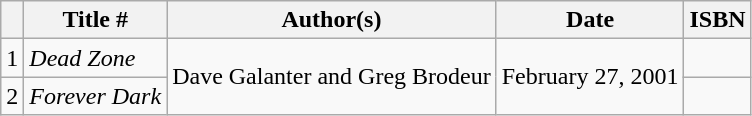<table class="wikitable">
<tr>
<th></th>
<th>Title #</th>
<th>Author(s)</th>
<th>Date</th>
<th>ISBN</th>
</tr>
<tr>
<td>1</td>
<td><em>Dead Zone</em></td>
<td rowspan="2">Dave Galanter and Greg Brodeur</td>
<td rowspan="2">February 27, 2001</td>
<td></td>
</tr>
<tr>
<td>2</td>
<td><em>Forever Dark</em></td>
<td></td>
</tr>
</table>
